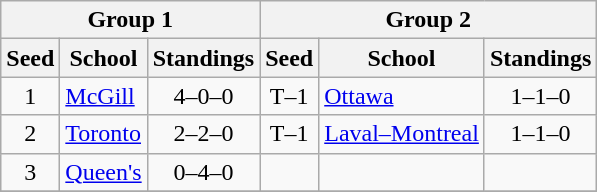<table class="wikitable">
<tr>
<th colspan=3>Group 1</th>
<th colspan=3>Group 2</th>
</tr>
<tr>
<th>Seed</th>
<th>School</th>
<th>Standings</th>
<th>Seed</th>
<th>School</th>
<th>Standings</th>
</tr>
<tr>
<td align=center>1</td>
<td><a href='#'>McGill</a></td>
<td align=center>4–0–0</td>
<td align=center>T–1</td>
<td><a href='#'>Ottawa</a></td>
<td align=center>1–1–0</td>
</tr>
<tr>
<td align=center>2</td>
<td><a href='#'>Toronto</a></td>
<td align=center>2–2–0</td>
<td align=center>T–1</td>
<td><a href='#'>Laval–Montreal</a></td>
<td align=center>1–1–0</td>
</tr>
<tr>
<td align=center>3</td>
<td><a href='#'>Queen's</a></td>
<td align=center>0–4–0</td>
<td></td>
<td></td>
<td></td>
</tr>
<tr>
</tr>
</table>
